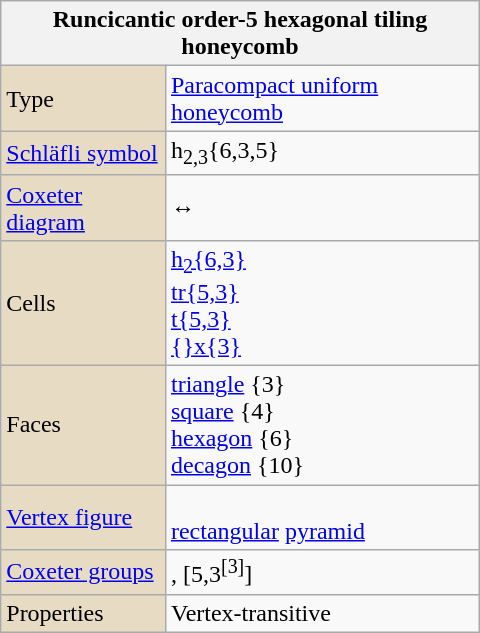<table class="wikitable" align="right" style="margin-left:10px" width="320">
<tr>
<th bgcolor=#e7dcc3 colspan=2>Runcicantic order-5 hexagonal tiling honeycomb</th>
</tr>
<tr>
<td bgcolor=#e7dcc3>Type</td>
<td><a href='#'>Paracompact uniform honeycomb</a></td>
</tr>
<tr>
<td bgcolor=#e7dcc3><a href='#'>Schläfli symbol</a></td>
<td>h<sub>2,3</sub>{6,3,5}</td>
</tr>
<tr>
<td bgcolor=#e7dcc3><a href='#'>Coxeter diagram</a></td>
<td> ↔ </td>
</tr>
<tr>
<td bgcolor=#e7dcc3>Cells</td>
<td><a href='#'>h<sub>2</sub>{6,3}</a> <br><a href='#'>tr{5,3}</a> <br><a href='#'>t{5,3}</a> <br><a href='#'>{}x{3}</a> </td>
</tr>
<tr>
<td bgcolor=#e7dcc3>Faces</td>
<td><a href='#'>triangle</a> {3}<br><a href='#'>square</a> {4}<br><a href='#'>hexagon</a> {6}<br><a href='#'>decagon</a> {10}</td>
</tr>
<tr>
<td bgcolor=#e7dcc3><a href='#'>Vertex figure</a></td>
<td><br><a href='#'>rectangular</a> <a href='#'>pyramid</a></td>
</tr>
<tr>
<td bgcolor=#e7dcc3><a href='#'>Coxeter groups</a></td>
<td>, [5,3<sup>[3]</sup>]</td>
</tr>
<tr>
<td bgcolor=#e7dcc3>Properties</td>
<td>Vertex-transitive</td>
</tr>
</table>
